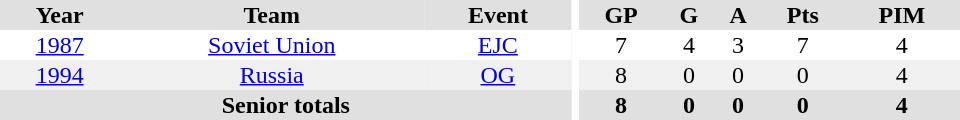<table border="0" cellpadding="1" cellspacing="0" ID="Table3" style="text-align:center; width:40em">
<tr ALIGN="center" bgcolor="#e0e0e0">
<th>Year</th>
<th>Team</th>
<th>Event</th>
<th rowspan="99" bgcolor="#ffffff"></th>
<th>GP</th>
<th>G</th>
<th>A</th>
<th>Pts</th>
<th>PIM</th>
</tr>
<tr>
<td><a href='#'>1987</a></td>
<td><a href='#'>Soviet Union</a></td>
<td><a href='#'>EJC</a></td>
<td>7</td>
<td>4</td>
<td>3</td>
<td>7</td>
<td>4</td>
</tr>
<tr bgcolor="#f0f0f0">
<td><a href='#'>1994</a></td>
<td><a href='#'>Russia</a></td>
<td><a href='#'>OG</a></td>
<td>8</td>
<td>0</td>
<td>0</td>
<td>0</td>
<td>4</td>
</tr>
<tr bgcolor="#e0e0e0">
<th colspan=3>Senior totals</th>
<th>8</th>
<th>0</th>
<th>0</th>
<th>0</th>
<th>4</th>
</tr>
</table>
